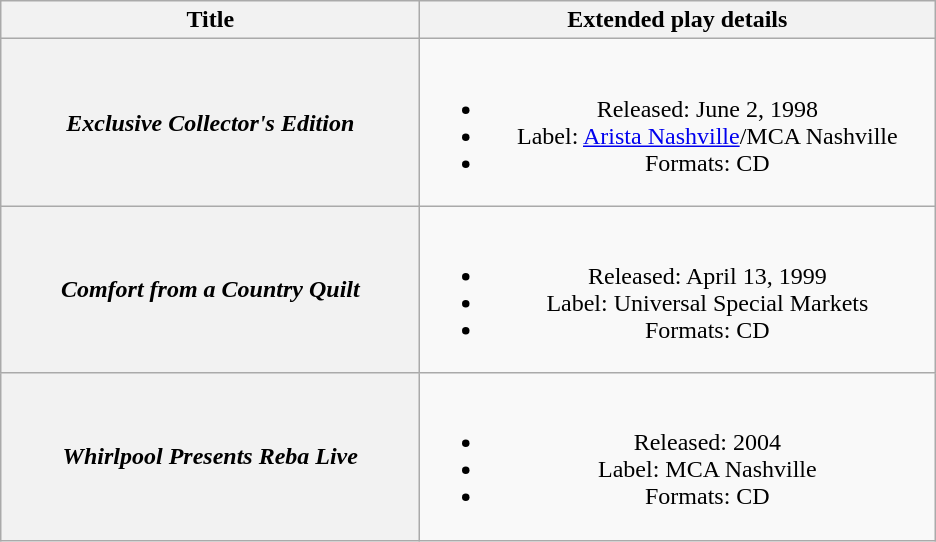<table class="wikitable plainrowheaders" style="text-align:center;" border="1">
<tr>
<th style="width:17em;">Title</th>
<th style="width:21em;">Extended play details</th>
</tr>
<tr>
<th scope="row"><em>Exclusive Collector's Edition</em><br></th>
<td><br><ul><li>Released: June 2, 1998</li><li>Label: <a href='#'>Arista Nashville</a>/MCA Nashville</li><li>Formats: CD</li></ul></td>
</tr>
<tr>
<th scope="row"><em>Comfort from a Country Quilt</em></th>
<td><br><ul><li>Released: April 13, 1999</li><li>Label: Universal Special Markets</li><li>Formats: CD</li></ul></td>
</tr>
<tr>
<th scope="row"><em>Whirlpool Presents Reba Live</em></th>
<td><br><ul><li>Released: 2004</li><li>Label: MCA Nashville</li><li>Formats: CD</li></ul></td>
</tr>
</table>
